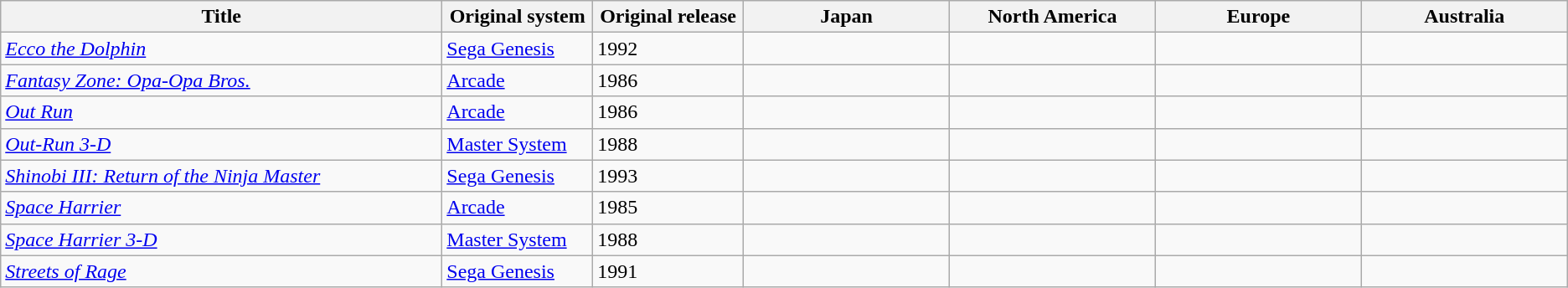<table class="wikitable sortable">
<tr>
<th width="15%">Title</th>
<th width="5%">Original system</th>
<th width="5%">Original release</th>
<th width="7%">Japan</th>
<th width="7%">North America</th>
<th width="7%">Europe</th>
<th width="7%">Australia</th>
</tr>
<tr>
<td><em><a href='#'>Ecco the Dolphin</a></em></td>
<td><a href='#'>Sega Genesis</a></td>
<td>1992</td>
<td></td>
<td></td>
<td></td>
<td></td>
</tr>
<tr>
<td><em><a href='#'>Fantasy Zone: Opa-Opa Bros.</a></em></td>
<td><a href='#'>Arcade</a></td>
<td>1986</td>
<td></td>
<td></td>
<td></td>
<td></td>
</tr>
<tr>
<td><em><a href='#'>Out Run</a></em></td>
<td><a href='#'>Arcade</a></td>
<td>1986</td>
<td></td>
<td></td>
<td></td>
<td></td>
</tr>
<tr>
<td><em><a href='#'>Out-Run 3-D</a></em></td>
<td><a href='#'>Master System</a></td>
<td>1988</td>
<td></td>
<td></td>
<td></td>
<td></td>
</tr>
<tr>
<td><em><a href='#'>Shinobi III: Return of the Ninja Master</a></em></td>
<td><a href='#'>Sega Genesis</a></td>
<td>1993</td>
<td></td>
<td></td>
<td></td>
<td></td>
</tr>
<tr>
<td><em><a href='#'>Space Harrier</a></em></td>
<td><a href='#'>Arcade</a></td>
<td>1985</td>
<td></td>
<td></td>
<td></td>
<td></td>
</tr>
<tr>
<td><em><a href='#'>Space Harrier 3-D</a></em></td>
<td><a href='#'>Master System</a></td>
<td>1988</td>
<td></td>
<td></td>
<td></td>
<td></td>
</tr>
<tr>
<td><em><a href='#'>Streets of Rage</a></em></td>
<td><a href='#'>Sega Genesis</a></td>
<td>1991</td>
<td></td>
<td></td>
<td></td>
<td></td>
</tr>
</table>
